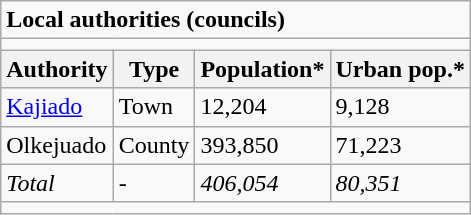<table class="wikitable">
<tr>
<td colspan="4"><strong>Local authorities (councils)</strong></td>
</tr>
<tr>
<td colspan="4"></td>
</tr>
<tr>
<th>Authority</th>
<th>Type</th>
<th>Population*</th>
<th>Urban pop.*</th>
</tr>
<tr>
<td><a href='#'>Kajiado</a></td>
<td>Town</td>
<td>12,204</td>
<td>9,128</td>
</tr>
<tr>
<td>Olkejuado</td>
<td>County</td>
<td>393,850</td>
<td>71,223</td>
</tr>
<tr>
<td><em>Total</em></td>
<td>-</td>
<td><em>406,054</em></td>
<td><em>80,351</em></td>
</tr>
<tr>
<td colspan="4"></td>
</tr>
</table>
